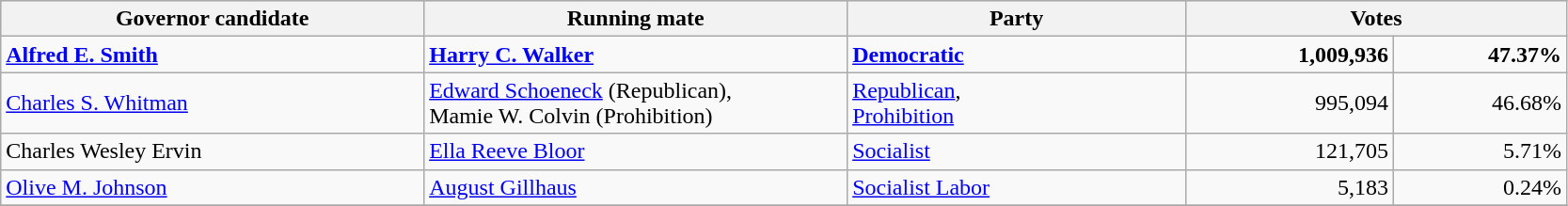<table class=wikitable>
<tr bgcolor=lightgrey>
<th width="20%">Governor candidate</th>
<th width="20%">Running mate</th>
<th width="16%">Party</th>
<th width="18%" colspan="2">Votes</th>
</tr>
<tr>
<td><strong><a href='#'>Alfred E. Smith</a></strong></td>
<td><strong><a href='#'>Harry C. Walker</a></strong></td>
<td><strong><a href='#'>Democratic</a></strong></td>
<td align="right"><strong>1,009,936</strong></td>
<td align="right"><strong>47.37%</strong></td>
</tr>
<tr>
<td><a href='#'>Charles S. Whitman</a></td>
<td><a href='#'>Edward Schoeneck</a> (Republican), <br> Mamie W. Colvin (Prohibition)</td>
<td><a href='#'>Republican</a>, <br> <a href='#'>Prohibition</a></td>
<td align="right">995,094</td>
<td align="right">46.68%</td>
</tr>
<tr>
<td>Charles Wesley Ervin</td>
<td><a href='#'>Ella Reeve Bloor</a></td>
<td><a href='#'>Socialist</a></td>
<td align="right">121,705</td>
<td align="right">5.71%</td>
</tr>
<tr>
<td><a href='#'>Olive M. Johnson</a></td>
<td><a href='#'>August Gillhaus</a></td>
<td><a href='#'>Socialist Labor</a></td>
<td align="right">5,183</td>
<td align="right">0.24%</td>
</tr>
<tr>
</tr>
</table>
